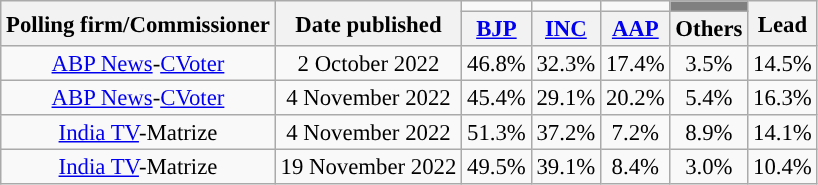<table class="wikitable" style="text-align:center;font-size:95%;line-height:16px;">
<tr>
<th class="wikitable" rowspan="2">Polling firm/Commissioner</th>
<th class="wikitable" rowspan="2">Date published</th>
<td></td>
<td></td>
<td></td>
<td style="background:gray;"></td>
<th rowspan="2">Lead</th>
</tr>
<tr>
<th class="wikitable"><a href='#'>BJP</a></th>
<th class="wikitable"><a href='#'>INC</a></th>
<th class="wikitable"><a href='#'>AAP</a></th>
<th class="wikitable">Others</th>
</tr>
<tr>
<td><a href='#'>ABP News</a>-<a href='#'>CVoter</a></td>
<td>2 October 2022</td>
<td style="background:">46.8%</td>
<td>32.3%</td>
<td>17.4%</td>
<td>3.5%</td>
<td style="background:">14.5%</td>
</tr>
<tr>
<td><a href='#'>ABP News</a>-<a href='#'>CVoter</a></td>
<td>4 November 2022</td>
<td style="background:">45.4%</td>
<td>29.1%</td>
<td>20.2%</td>
<td>5.4%</td>
<td style="background:">16.3%</td>
</tr>
<tr>
<td><a href='#'>India TV</a>-Matrize</td>
<td>4 November 2022</td>
<td style="background:">51.3%</td>
<td>37.2%</td>
<td>7.2%</td>
<td>8.9%</td>
<td style="background:">14.1%</td>
</tr>
<tr>
<td><a href='#'>India TV</a>-Matrize</td>
<td>19 November 2022</td>
<td style="background:">49.5%</td>
<td>39.1%</td>
<td>8.4%</td>
<td>3.0%</td>
<td style="background:">10.4%</td>
</tr>
</table>
